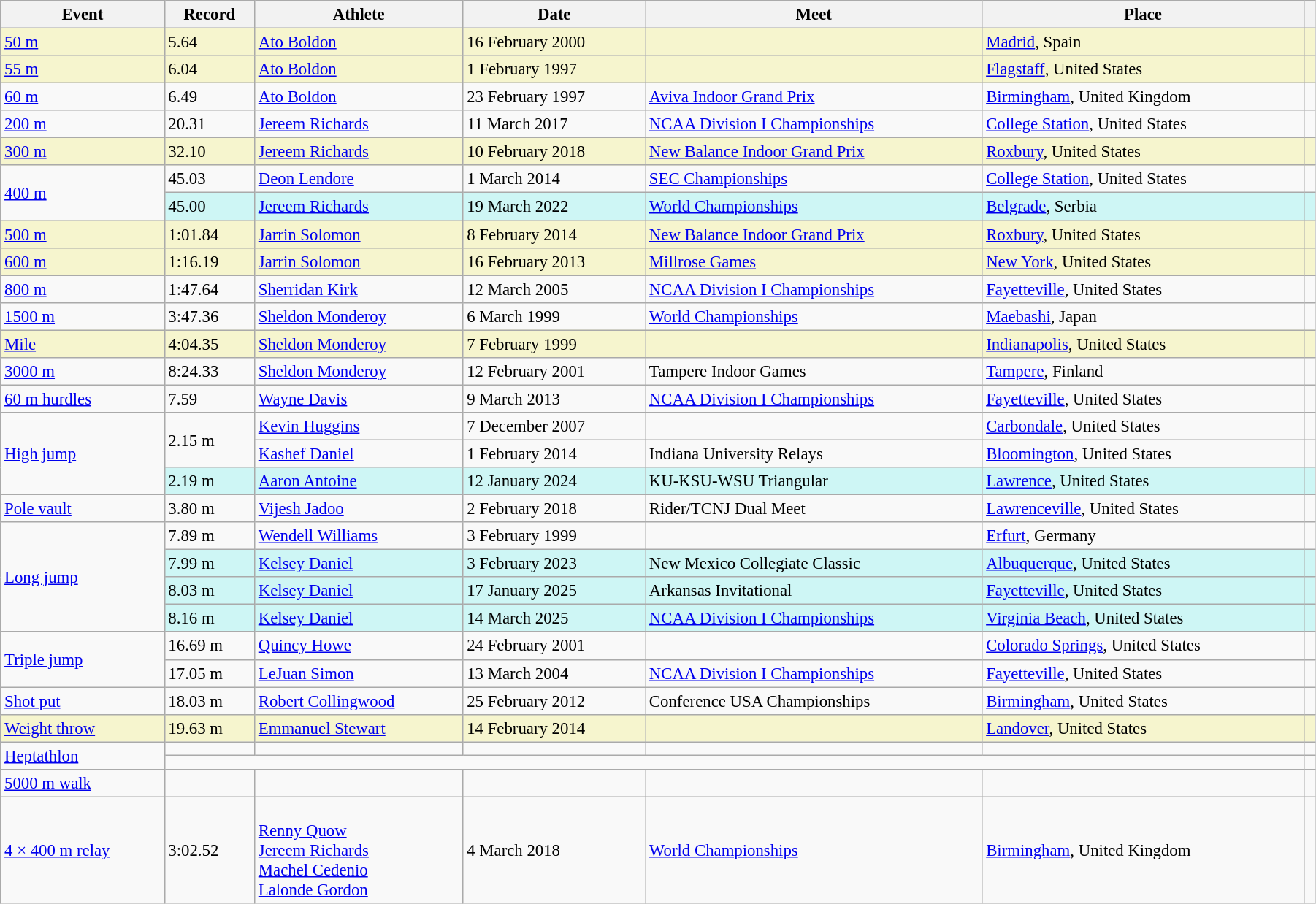<table class="wikitable" style="font-size:95%; width: 95%;">
<tr>
<th>Event</th>
<th>Record</th>
<th>Athlete</th>
<th>Date</th>
<th>Meet</th>
<th>Place</th>
<th></th>
</tr>
<tr style="background:#f6F5CE;">
<td><a href='#'>50 m</a></td>
<td>5.64</td>
<td><a href='#'>Ato Boldon</a></td>
<td>16 February 2000</td>
<td></td>
<td><a href='#'>Madrid</a>, Spain</td>
<td></td>
</tr>
<tr style="background:#f6F5CE;">
<td><a href='#'>55 m</a></td>
<td>6.04 </td>
<td><a href='#'>Ato Boldon</a></td>
<td>1 February 1997</td>
<td></td>
<td><a href='#'>Flagstaff</a>, United States</td>
<td></td>
</tr>
<tr>
<td><a href='#'>60 m</a></td>
<td>6.49</td>
<td><a href='#'>Ato Boldon</a></td>
<td>23 February 1997</td>
<td><a href='#'>Aviva Indoor Grand Prix</a></td>
<td><a href='#'>Birmingham</a>, United Kingdom</td>
<td></td>
</tr>
<tr>
<td><a href='#'>200 m</a></td>
<td>20.31</td>
<td><a href='#'>Jereem Richards</a></td>
<td>11 March 2017</td>
<td><a href='#'>NCAA Division I Championships</a></td>
<td><a href='#'>College Station</a>, United States</td>
<td></td>
</tr>
<tr style="background:#f6F5CE;">
<td><a href='#'>300 m</a></td>
<td>32.10</td>
<td><a href='#'>Jereem Richards</a></td>
<td>10 February 2018</td>
<td><a href='#'>New Balance Indoor Grand Prix</a></td>
<td><a href='#'>Roxbury</a>, United States</td>
<td></td>
</tr>
<tr>
<td rowspan=2><a href='#'>400 m</a></td>
<td>45.03</td>
<td><a href='#'>Deon Lendore</a></td>
<td>1 March 2014</td>
<td><a href='#'>SEC Championships</a></td>
<td><a href='#'>College Station</a>, United States</td>
<td></td>
</tr>
<tr bgcolor=#CEF6F5>
<td>45.00</td>
<td><a href='#'>Jereem Richards</a></td>
<td>19 March 2022</td>
<td><a href='#'>World Championships</a></td>
<td><a href='#'>Belgrade</a>, Serbia</td>
<td></td>
</tr>
<tr style="background:#f6F5CE;">
<td><a href='#'>500 m</a></td>
<td>1:01.84</td>
<td><a href='#'>Jarrin Solomon</a></td>
<td>8 February 2014</td>
<td><a href='#'>New Balance Indoor Grand Prix</a></td>
<td><a href='#'>Roxbury</a>, United States</td>
<td></td>
</tr>
<tr style="background:#f6F5CE;">
<td><a href='#'>600 m</a></td>
<td>1:16.19</td>
<td><a href='#'>Jarrin Solomon</a></td>
<td>16 February 2013</td>
<td><a href='#'>Millrose Games</a></td>
<td><a href='#'>New York</a>, United States</td>
<td></td>
</tr>
<tr>
<td><a href='#'>800 m</a></td>
<td>1:47.64</td>
<td><a href='#'>Sherridan Kirk</a></td>
<td>12 March 2005</td>
<td><a href='#'>NCAA Division I Championships</a></td>
<td><a href='#'>Fayetteville</a>, United States</td>
<td></td>
</tr>
<tr>
<td><a href='#'>1500 m</a></td>
<td>3:47.36</td>
<td><a href='#'>Sheldon Monderoy</a></td>
<td>6 March 1999</td>
<td><a href='#'>World Championships</a></td>
<td><a href='#'>Maebashi</a>, Japan</td>
<td></td>
</tr>
<tr style="background:#f6F5CE;">
<td><a href='#'>Mile</a></td>
<td>4:04.35</td>
<td><a href='#'>Sheldon Monderoy</a></td>
<td>7 February 1999</td>
<td></td>
<td><a href='#'>Indianapolis</a>, United States</td>
<td></td>
</tr>
<tr>
<td><a href='#'>3000 m</a></td>
<td>8:24.33 </td>
<td><a href='#'>Sheldon Monderoy</a></td>
<td>12 February 2001</td>
<td>Tampere Indoor Games</td>
<td><a href='#'>Tampere</a>, Finland</td>
<td></td>
</tr>
<tr>
<td><a href='#'>60 m hurdles</a></td>
<td>7.59</td>
<td><a href='#'>Wayne Davis</a></td>
<td>9 March 2013</td>
<td><a href='#'>NCAA Division I Championships</a></td>
<td><a href='#'>Fayetteville</a>, United States</td>
<td></td>
</tr>
<tr>
<td rowspan=3><a href='#'>High jump</a></td>
<td rowspan=2>2.15 m</td>
<td><a href='#'>Kevin Huggins</a></td>
<td>7 December 2007</td>
<td></td>
<td><a href='#'>Carbondale</a>, United States</td>
<td></td>
</tr>
<tr>
<td><a href='#'>Kashef Daniel</a></td>
<td>1 February 2014</td>
<td>Indiana University Relays</td>
<td><a href='#'>Bloomington</a>, United States</td>
<td></td>
</tr>
<tr bgcolor=#CEF6F5>
<td>2.19 m</td>
<td><a href='#'>Aaron Antoine</a></td>
<td>12 January 2024</td>
<td>KU-KSU-WSU Triangular</td>
<td><a href='#'>Lawrence</a>, United States</td>
<td></td>
</tr>
<tr>
<td><a href='#'>Pole vault</a></td>
<td>3.80 m</td>
<td><a href='#'>Vijesh Jadoo</a></td>
<td>2 February 2018</td>
<td>Rider/TCNJ Dual Meet</td>
<td><a href='#'>Lawrenceville</a>, United States</td>
<td></td>
</tr>
<tr>
<td rowspan=4><a href='#'>Long jump</a></td>
<td>7.89 m</td>
<td><a href='#'>Wendell Williams</a></td>
<td>3 February 1999</td>
<td></td>
<td><a href='#'>Erfurt</a>, Germany</td>
<td></td>
</tr>
<tr bgcolor=#CEF6F5>
<td>7.99 m </td>
<td><a href='#'>Kelsey Daniel</a></td>
<td>3 February 2023</td>
<td>New Mexico Collegiate Classic</td>
<td><a href='#'>Albuquerque</a>, United States</td>
<td></td>
</tr>
<tr bgcolor=#CEF6F5>
<td>8.03 m</td>
<td><a href='#'>Kelsey Daniel</a></td>
<td>17 January 2025</td>
<td>Arkansas Invitational</td>
<td><a href='#'>Fayetteville</a>, United States</td>
<td></td>
</tr>
<tr bgcolor=#CEF6F5>
<td>8.16 m</td>
<td><a href='#'>Kelsey Daniel</a></td>
<td>14 March 2025</td>
<td><a href='#'>NCAA Division I Championships</a></td>
<td><a href='#'>Virginia Beach</a>, United States</td>
<td></td>
</tr>
<tr>
<td rowspan=2><a href='#'>Triple jump</a></td>
<td>16.69 m </td>
<td><a href='#'>Quincy Howe</a></td>
<td>24 February 2001</td>
<td></td>
<td><a href='#'>Colorado Springs</a>, United States</td>
<td></td>
</tr>
<tr>
<td>17.05 m</td>
<td><a href='#'>LeJuan Simon</a></td>
<td>13 March 2004</td>
<td><a href='#'>NCAA Division I Championships</a></td>
<td><a href='#'>Fayetteville</a>, United States</td>
<td></td>
</tr>
<tr>
<td><a href='#'>Shot put</a></td>
<td>18.03 m</td>
<td><a href='#'>Robert Collingwood</a></td>
<td>25 February 2012</td>
<td>Conference USA Championships</td>
<td><a href='#'>Birmingham</a>, United States</td>
<td></td>
</tr>
<tr style="background:#f6F5CE;">
<td><a href='#'>Weight throw</a></td>
<td>19.63 m</td>
<td><a href='#'>Emmanuel Stewart</a></td>
<td>14 February 2014</td>
<td></td>
<td><a href='#'>Landover</a>, United States</td>
<td></td>
</tr>
<tr>
<td rowspan=2><a href='#'>Heptathlon</a></td>
<td></td>
<td></td>
<td></td>
<td></td>
<td></td>
<td></td>
</tr>
<tr>
<td colspan=5></td>
<td></td>
</tr>
<tr>
<td><a href='#'>5000 m walk</a></td>
<td></td>
<td></td>
<td></td>
<td></td>
<td></td>
<td></td>
</tr>
<tr>
<td><a href='#'>4 × 400 m relay</a></td>
<td>3:02.52</td>
<td><br><a href='#'>Renny Quow</a><br><a href='#'>Jereem Richards</a><br><a href='#'>Machel Cedenio</a><br><a href='#'>Lalonde Gordon</a></td>
<td>4 March 2018</td>
<td><a href='#'>World Championships</a></td>
<td><a href='#'>Birmingham</a>, United Kingdom</td>
<td></td>
</tr>
</table>
